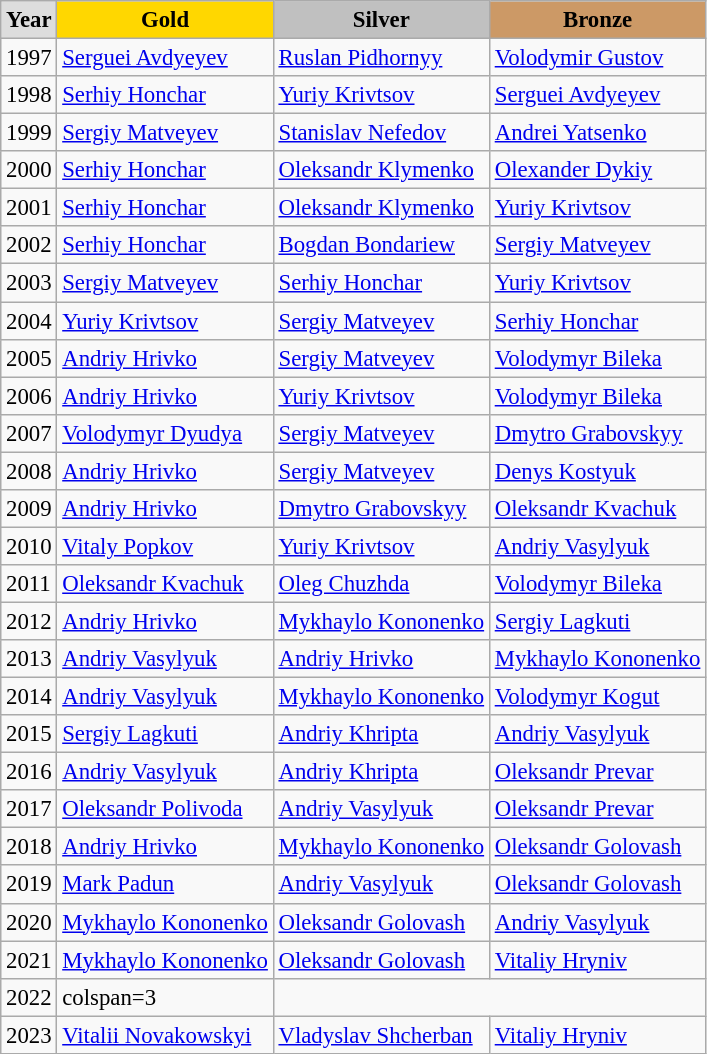<table class="wikitable sortable alternance" style="font-size:95%">
<tr>
<td style="background:#DDDDDD; font-weight:bold; text-align:center;">Year</td>
<td style="background:gold; font-weight:bold; text-align:center;">Gold</td>
<td style="background:silver; font-weight:bold; text-align:center;">Silver</td>
<td style="background:#cc9966; font-weight:bold; text-align:center;">Bronze</td>
</tr>
<tr>
<td>1997</td>
<td><a href='#'>Serguei Avdyeyev</a></td>
<td><a href='#'>Ruslan Pidhornyy</a></td>
<td><a href='#'>Volodymir Gustov</a></td>
</tr>
<tr>
<td>1998</td>
<td><a href='#'>Serhiy Honchar</a></td>
<td><a href='#'>Yuriy Krivtsov</a></td>
<td><a href='#'>Serguei Avdyeyev</a></td>
</tr>
<tr>
<td>1999</td>
<td><a href='#'>Sergiy Matveyev</a></td>
<td><a href='#'>Stanislav Nefedov</a></td>
<td><a href='#'>Andrei Yatsenko</a></td>
</tr>
<tr>
<td>2000</td>
<td><a href='#'>Serhiy Honchar</a></td>
<td><a href='#'>Oleksandr Klymenko</a></td>
<td><a href='#'>Olexander Dykiy</a></td>
</tr>
<tr>
<td>2001</td>
<td><a href='#'>Serhiy Honchar</a></td>
<td><a href='#'>Oleksandr Klymenko</a></td>
<td><a href='#'>Yuriy Krivtsov</a></td>
</tr>
<tr>
<td>2002</td>
<td><a href='#'>Serhiy Honchar</a></td>
<td><a href='#'>Bogdan Bondariew</a></td>
<td><a href='#'>Sergiy Matveyev</a></td>
</tr>
<tr>
<td>2003</td>
<td><a href='#'>Sergiy Matveyev</a></td>
<td><a href='#'>Serhiy Honchar</a></td>
<td><a href='#'>Yuriy Krivtsov</a></td>
</tr>
<tr>
<td>2004</td>
<td><a href='#'>Yuriy Krivtsov</a></td>
<td><a href='#'>Sergiy Matveyev</a></td>
<td><a href='#'>Serhiy Honchar</a></td>
</tr>
<tr>
<td>2005</td>
<td><a href='#'>Andriy Hrivko</a></td>
<td><a href='#'>Sergiy Matveyev</a></td>
<td><a href='#'>Volodymyr Bileka</a></td>
</tr>
<tr>
<td>2006</td>
<td><a href='#'>Andriy Hrivko</a></td>
<td><a href='#'>Yuriy Krivtsov</a></td>
<td><a href='#'>Volodymyr Bileka</a></td>
</tr>
<tr>
<td>2007</td>
<td><a href='#'>Volodymyr Dyudya</a></td>
<td><a href='#'>Sergiy Matveyev</a></td>
<td><a href='#'>Dmytro Grabovskyy</a></td>
</tr>
<tr>
<td>2008</td>
<td><a href='#'>Andriy Hrivko</a></td>
<td><a href='#'>Sergiy Matveyev</a></td>
<td><a href='#'>Denys Kostyuk</a></td>
</tr>
<tr>
<td>2009</td>
<td><a href='#'>Andriy Hrivko</a></td>
<td><a href='#'>Dmytro Grabovskyy</a></td>
<td><a href='#'>Oleksandr Kvachuk</a></td>
</tr>
<tr>
<td>2010</td>
<td><a href='#'>Vitaly Popkov</a></td>
<td><a href='#'>Yuriy Krivtsov</a></td>
<td><a href='#'>Andriy Vasylyuk</a></td>
</tr>
<tr>
<td>2011</td>
<td><a href='#'>Oleksandr Kvachuk</a></td>
<td><a href='#'>Oleg Chuzhda</a></td>
<td><a href='#'>Volodymyr Bileka</a></td>
</tr>
<tr>
<td>2012</td>
<td><a href='#'>Andriy Hrivko</a></td>
<td><a href='#'>Mykhaylo Kononenko</a></td>
<td><a href='#'>Sergiy Lagkuti</a></td>
</tr>
<tr>
<td>2013</td>
<td><a href='#'>Andriy Vasylyuk</a></td>
<td><a href='#'>Andriy Hrivko</a></td>
<td><a href='#'>Mykhaylo Kononenko</a></td>
</tr>
<tr>
<td>2014</td>
<td><a href='#'>Andriy Vasylyuk</a></td>
<td><a href='#'>Mykhaylo Kononenko</a></td>
<td><a href='#'>Volodymyr Kogut</a></td>
</tr>
<tr>
<td>2015</td>
<td><a href='#'>Sergiy Lagkuti</a></td>
<td><a href='#'>Andriy Khripta</a></td>
<td><a href='#'>Andriy Vasylyuk</a></td>
</tr>
<tr>
<td>2016</td>
<td><a href='#'>Andriy Vasylyuk</a></td>
<td><a href='#'>Andriy Khripta</a></td>
<td><a href='#'>Oleksandr Prevar</a></td>
</tr>
<tr>
<td>2017</td>
<td><a href='#'>Oleksandr Polivoda</a></td>
<td><a href='#'>Andriy Vasylyuk</a></td>
<td><a href='#'>Oleksandr Prevar</a></td>
</tr>
<tr>
<td>2018</td>
<td><a href='#'>Andriy Hrivko</a></td>
<td><a href='#'>Mykhaylo Kononenko</a></td>
<td><a href='#'>Oleksandr Golovash</a></td>
</tr>
<tr>
<td>2019</td>
<td><a href='#'>Mark Padun</a></td>
<td><a href='#'>Andriy Vasylyuk</a></td>
<td><a href='#'>Oleksandr Golovash</a></td>
</tr>
<tr>
<td>2020</td>
<td><a href='#'>Mykhaylo Kononenko</a></td>
<td><a href='#'>Oleksandr Golovash</a></td>
<td><a href='#'>Andriy Vasylyuk</a></td>
</tr>
<tr>
<td>2021</td>
<td><a href='#'>Mykhaylo Kononenko</a></td>
<td><a href='#'>Oleksandr Golovash</a></td>
<td><a href='#'>Vitaliy Hryniv</a></td>
</tr>
<tr>
<td>2022</td>
<td>colspan=3 </td>
</tr>
<tr>
<td>2023</td>
<td><a href='#'>Vitalii Novakowskyi</a></td>
<td><a href='#'>Vladyslav Shcherban</a></td>
<td><a href='#'>Vitaliy Hryniv</a></td>
</tr>
</table>
